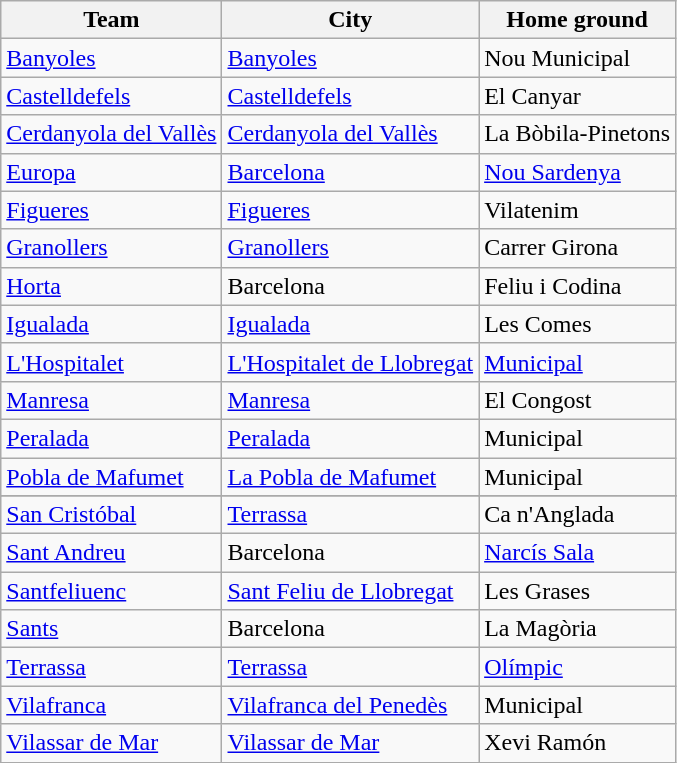<table class="wikitable sortable">
<tr>
<th>Team</th>
<th>City</th>
<th>Home ground</th>
</tr>
<tr>
<td><a href='#'>Banyoles</a></td>
<td><a href='#'>Banyoles</a></td>
<td>Nou Municipal</td>
</tr>
<tr>
<td><a href='#'>Castelldefels</a></td>
<td><a href='#'>Castelldefels</a></td>
<td>El Canyar</td>
</tr>
<tr>
<td><a href='#'>Cerdanyola del Vallès</a></td>
<td><a href='#'>Cerdanyola del Vallès</a></td>
<td>La Bòbila-Pinetons</td>
</tr>
<tr>
<td><a href='#'>Europa</a></td>
<td><a href='#'>Barcelona</a></td>
<td><a href='#'>Nou Sardenya</a></td>
</tr>
<tr>
<td><a href='#'>Figueres</a></td>
<td><a href='#'>Figueres</a></td>
<td>Vilatenim</td>
</tr>
<tr>
<td><a href='#'>Granollers</a></td>
<td><a href='#'>Granollers</a></td>
<td>Carrer Girona</td>
</tr>
<tr>
<td><a href='#'>Horta</a></td>
<td>Barcelona</td>
<td>Feliu i Codina</td>
</tr>
<tr>
<td><a href='#'>Igualada</a></td>
<td><a href='#'>Igualada</a></td>
<td>Les Comes</td>
</tr>
<tr>
<td><a href='#'>L'Hospitalet</a></td>
<td><a href='#'>L'Hospitalet de Llobregat</a></td>
<td><a href='#'>Municipal</a></td>
</tr>
<tr>
<td><a href='#'>Manresa</a></td>
<td><a href='#'>Manresa</a></td>
<td>El Congost</td>
</tr>
<tr>
<td><a href='#'>Peralada</a></td>
<td><a href='#'>Peralada</a></td>
<td>Municipal</td>
</tr>
<tr>
<td><a href='#'>Pobla de Mafumet</a></td>
<td><a href='#'>La Pobla de Mafumet</a></td>
<td>Municipal</td>
</tr>
<tr>
</tr>
<tr>
<td><a href='#'>San Cristóbal</a></td>
<td><a href='#'>Terrassa</a></td>
<td>Ca n'Anglada</td>
</tr>
<tr>
<td><a href='#'>Sant Andreu</a></td>
<td>Barcelona</td>
<td><a href='#'>Narcís Sala</a></td>
</tr>
<tr>
<td><a href='#'>Santfeliuenc</a></td>
<td><a href='#'>Sant Feliu de Llobregat</a></td>
<td>Les Grases</td>
</tr>
<tr>
<td><a href='#'>Sants</a></td>
<td>Barcelona</td>
<td>La Magòria</td>
</tr>
<tr>
<td><a href='#'>Terrassa</a></td>
<td><a href='#'>Terrassa</a></td>
<td><a href='#'>Olímpic</a></td>
</tr>
<tr>
<td><a href='#'>Vilafranca</a></td>
<td><a href='#'>Vilafranca del Penedès</a></td>
<td>Municipal</td>
</tr>
<tr>
<td><a href='#'>Vilassar de Mar</a></td>
<td><a href='#'>Vilassar de Mar</a></td>
<td>Xevi Ramón</td>
</tr>
</table>
